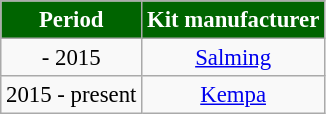<table class="wikitable" style="font-size: 95%; text-align:center">
<tr>
<th scope=col style="color:#FFFFFF; background:#006400">Period</th>
<th scope=col style="color:#FFFFFF; background:#006400">Kit manufacturer</th>
</tr>
<tr>
<td>- 2015</td>
<td> <a href='#'>Salming</a></td>
</tr>
<tr>
<td>2015 - present</td>
<td> <a href='#'>Kempa</a></td>
</tr>
</table>
